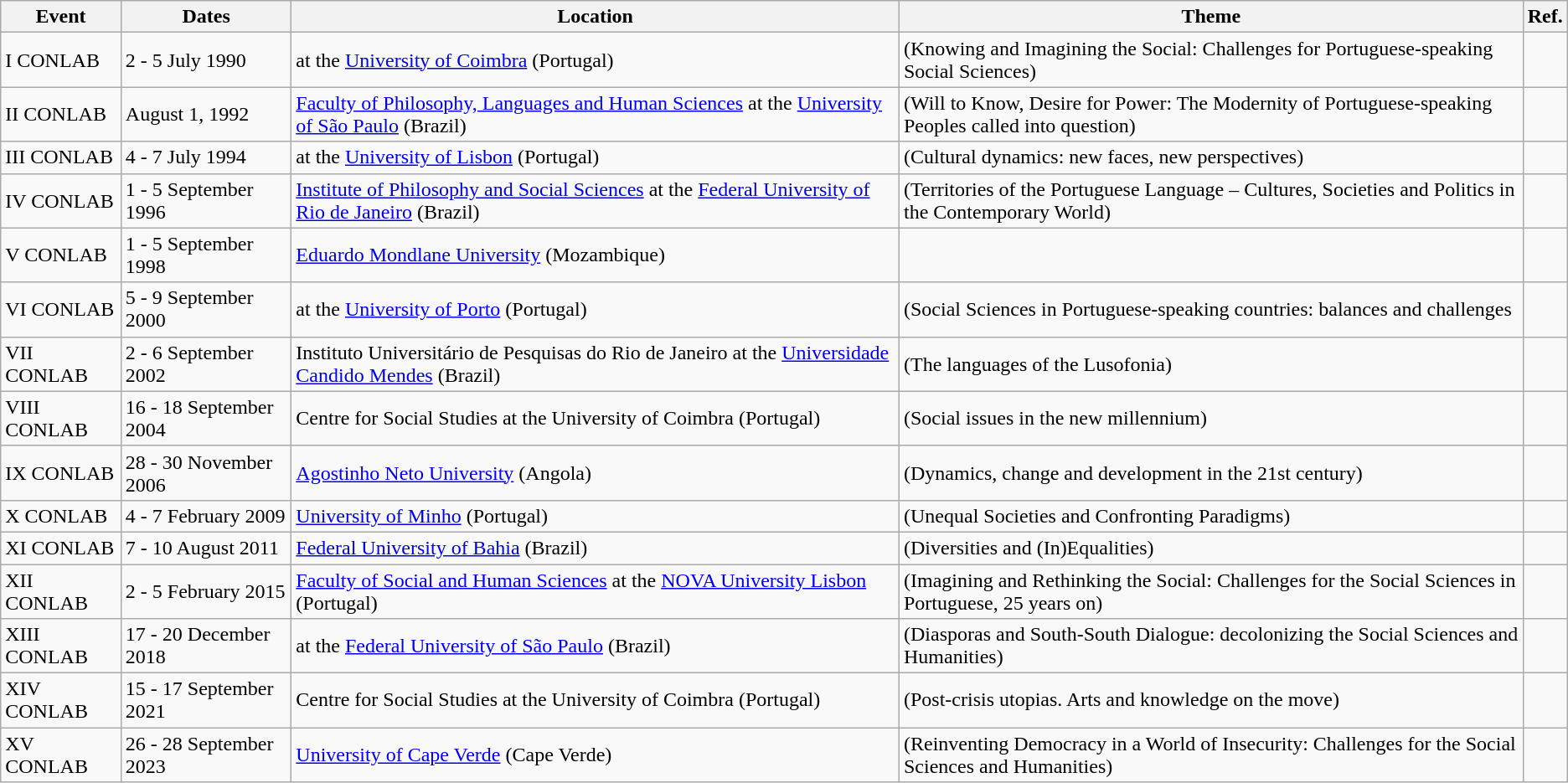<table class="wikitable">
<tr>
<th>Event</th>
<th>Dates</th>
<th>Location</th>
<th>Theme</th>
<th>Ref.</th>
</tr>
<tr>
<td>I CONLAB</td>
<td>2 - 5 July 1990</td>
<td> at the <a href='#'>University of Coimbra</a> (Portugal)</td>
<td> (Knowing and Imagining the Social: Challenges for Portuguese-speaking Social Sciences)</td>
<td></td>
</tr>
<tr>
<td>II CONLAB</td>
<td>August 1, 1992</td>
<td><a href='#'>Faculty of Philosophy, Languages and Human Sciences</a> at the <a href='#'>University of São Paulo</a> (Brazil)</td>
<td> (Will to Know, Desire for Power: The Modernity of Portuguese-speaking Peoples called into question)</td>
<td></td>
</tr>
<tr>
<td>III CONLAB</td>
<td>4 - 7 July 1994</td>
<td> at the <a href='#'>University of Lisbon</a> (Portugal)</td>
<td> (Cultural dynamics: new faces, new perspectives)</td>
<td></td>
</tr>
<tr>
<td>IV CONLAB</td>
<td>1 - 5 September 1996</td>
<td><a href='#'>Institute of Philosophy and Social Sciences</a> at the <a href='#'>Federal University of Rio de Janeiro</a> (Brazil)</td>
<td> (Territories of the Portuguese Language – Cultures, Societies and Politics in the Contemporary World)</td>
<td></td>
</tr>
<tr>
<td>V CONLAB</td>
<td>1 - 5 September 1998</td>
<td><a href='#'>Eduardo Mondlane University</a> (Mozambique)</td>
<td></td>
<td></td>
</tr>
<tr>
<td>VI CONLAB</td>
<td>5 - 9 September 2000</td>
<td> at the <a href='#'>University of Porto</a> (Portugal)</td>
<td> (Social Sciences in Portuguese-speaking countries: balances and challenges</td>
<td></td>
</tr>
<tr>
<td>VII CONLAB</td>
<td>2 - 6 September 2002</td>
<td>Instituto Universitário de Pesquisas do Rio de Janeiro at the <a href='#'>Universidade Candido Mendes</a> (Brazil)</td>
<td> (The languages of the Lusofonia)</td>
<td></td>
</tr>
<tr>
<td>VIII CONLAB</td>
<td>16 - 18 September 2004</td>
<td>Centre for Social Studies at the University of Coimbra (Portugal)</td>
<td> (Social issues in the new millennium)</td>
<td></td>
</tr>
<tr>
<td>IX CONLAB</td>
<td>28 - 30 November 2006</td>
<td><a href='#'>Agostinho Neto University</a> (Angola)</td>
<td> (Dynamics, change and development in the 21st century)</td>
<td></td>
</tr>
<tr>
<td>X CONLAB</td>
<td>4 - 7 February 2009</td>
<td><a href='#'>University of Minho</a> (Portugal)</td>
<td> (Unequal Societies and Confronting Paradigms)</td>
<td></td>
</tr>
<tr>
<td>XI CONLAB</td>
<td>7 - 10 August 2011</td>
<td><a href='#'>Federal University of Bahia</a> (Brazil)</td>
<td> (Diversities and (In)Equalities)</td>
<td></td>
</tr>
<tr>
<td>XII CONLAB</td>
<td>2 - 5 February 2015</td>
<td><a href='#'>Faculty of Social and Human Sciences</a> at the <a href='#'>NOVA University Lisbon</a> (Portugal)</td>
<td> (Imagining and Rethinking the Social: Challenges for the Social Sciences in Portuguese, 25 years on)</td>
<td></td>
</tr>
<tr>
<td>XIII CONLAB</td>
<td>17 - 20 December 2018</td>
<td> at the <a href='#'>Federal University of São Paulo</a> (Brazil)</td>
<td> (Diasporas and South-South Dialogue: decolonizing the Social Sciences and Humanities)</td>
<td></td>
</tr>
<tr>
<td>XIV CONLAB</td>
<td>15 - 17 September 2021</td>
<td>Centre for Social Studies at the University of Coimbra (Portugal)</td>
<td> (Post-crisis utopias. Arts and knowledge on the move)</td>
<td></td>
</tr>
<tr>
<td>XV CONLAB</td>
<td>26 - 28 September 2023</td>
<td><a href='#'>University of Cape Verde</a> (Cape Verde)</td>
<td> (Reinventing Democracy in a World of Insecurity: Challenges for the Social Sciences and Humanities)</td>
<td></td>
</tr>
</table>
